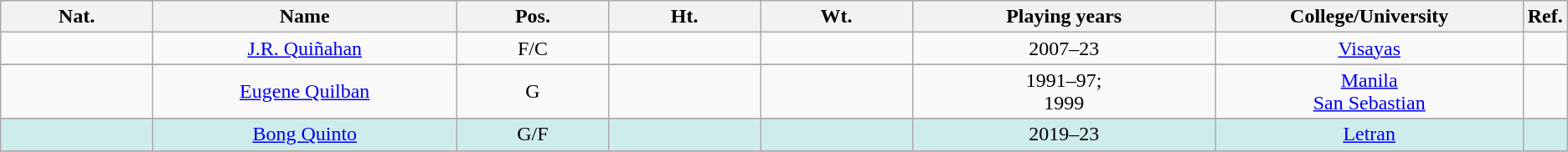<table class="wikitable" style="text-align:center;">
<tr>
<th scope="col" width="10%">Nat.</th>
<th scope="col" width="20%">Name</th>
<th scope="col" width="10%">Pos.</th>
<th scope="col" width="10%">Ht.</th>
<th scope="col" width="10%">Wt.</th>
<th scope="col" width="20%">Playing years</th>
<th scope="col" width="20%">College/University</th>
<th scope="col" width="5%">Ref.</th>
</tr>
<tr>
<td></td>
<td><a href='#'>J.R. Quiñahan</a></td>
<td>F/C</td>
<td></td>
<td></td>
<td>2007–23</td>
<td><a href='#'>Visayas</a></td>
<td></td>
</tr>
<tr>
</tr>
<tr>
<td></td>
<td><a href='#'>Eugene Quilban</a></td>
<td>G</td>
<td></td>
<td></td>
<td>1991–97;<br>1999</td>
<td><a href='#'>Manila</a><br><a href='#'>San Sebastian</a></td>
<td></td>
</tr>
<tr>
</tr>
<tr align="center" bgcolor="#CFECEC" width="20">
<td></td>
<td><a href='#'>Bong Quinto</a></td>
<td>G/F</td>
<td></td>
<td></td>
<td>2019–23</td>
<td><a href='#'>Letran</a></td>
<td></td>
</tr>
<tr>
</tr>
</table>
